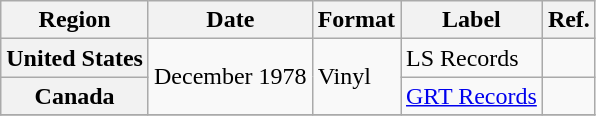<table class="wikitable plainrowheaders">
<tr>
<th scope="col">Region</th>
<th scope="col">Date</th>
<th scope="col">Format</th>
<th scope="col">Label</th>
<th scope="col">Ref.</th>
</tr>
<tr>
<th scope="row">United States</th>
<td rowspan="2">December 1978</td>
<td rowspan="2">Vinyl</td>
<td>LS Records</td>
<td></td>
</tr>
<tr>
<th scope="row">Canada</th>
<td><a href='#'>GRT Records</a></td>
<td></td>
</tr>
<tr>
</tr>
</table>
